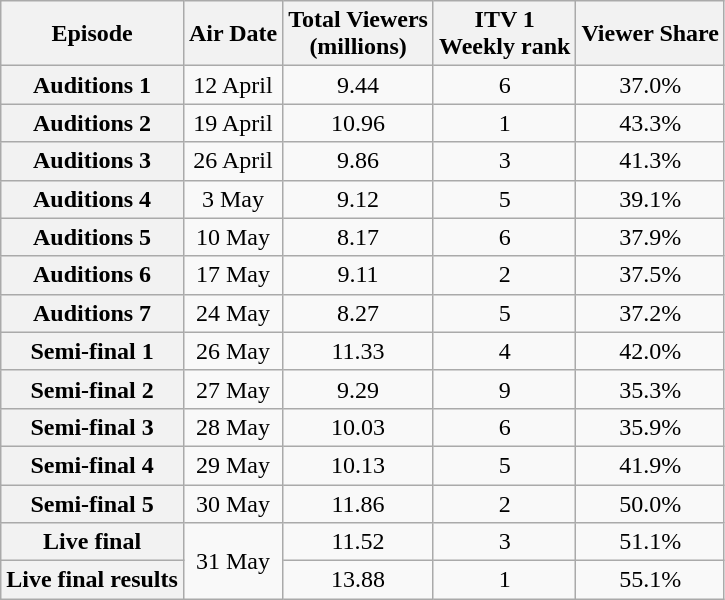<table class="wikitable sortable" style="text-align:center;">
<tr>
<th>Episode</th>
<th>Air Date</th>
<th>Total Viewers<br>(millions)</th>
<th>ITV 1<br>Weekly rank</th>
<th>Viewer Share</th>
</tr>
<tr>
<th scope="row"><strong>Auditions 1</strong></th>
<td>12 April</td>
<td>9.44</td>
<td>6</td>
<td>37.0%</td>
</tr>
<tr>
<th scope="row"><strong>Auditions 2</strong></th>
<td>19 April</td>
<td>10.96</td>
<td>1</td>
<td>43.3%</td>
</tr>
<tr>
<th scope="row"><strong>Auditions 3</strong></th>
<td>26 April</td>
<td>9.86</td>
<td>3</td>
<td>41.3%</td>
</tr>
<tr>
<th scope="row"><strong>Auditions 4</strong></th>
<td>3 May</td>
<td>9.12</td>
<td>5</td>
<td>39.1%</td>
</tr>
<tr>
<th scope="row"><strong>Auditions 5</strong></th>
<td>10 May</td>
<td>8.17</td>
<td>6</td>
<td>37.9%</td>
</tr>
<tr>
<th scope="row"><strong>Auditions 6</strong></th>
<td>17 May</td>
<td>9.11</td>
<td>2</td>
<td>37.5%</td>
</tr>
<tr>
<th scope="row"><strong>Auditions 7</strong></th>
<td>24 May</td>
<td>8.27</td>
<td>5</td>
<td>37.2%</td>
</tr>
<tr>
<th scope="row"><strong>Semi-final 1</strong></th>
<td>26 May</td>
<td>11.33</td>
<td>4</td>
<td>42.0%</td>
</tr>
<tr>
<th scope="row"><strong>Semi-final 2</strong></th>
<td>27 May</td>
<td>9.29</td>
<td>9</td>
<td>35.3%</td>
</tr>
<tr>
<th scope="row"><strong>Semi-final 3</strong></th>
<td>28 May</td>
<td>10.03</td>
<td>6</td>
<td>35.9%</td>
</tr>
<tr>
<th scope="row"><strong>Semi-final 4</strong></th>
<td>29 May</td>
<td>10.13</td>
<td>5</td>
<td>41.9%</td>
</tr>
<tr>
<th scope="row"><strong>Semi-final 5</strong></th>
<td>30 May</td>
<td>11.86</td>
<td>2</td>
<td>50.0%</td>
</tr>
<tr>
<th scope="row"><strong>Live final</strong></th>
<td rowspan=2>31 May</td>
<td>11.52</td>
<td>3</td>
<td>51.1%</td>
</tr>
<tr>
<th scope="row"><strong>Live final results</strong></th>
<td>13.88</td>
<td>1</td>
<td>55.1%</td>
</tr>
</table>
